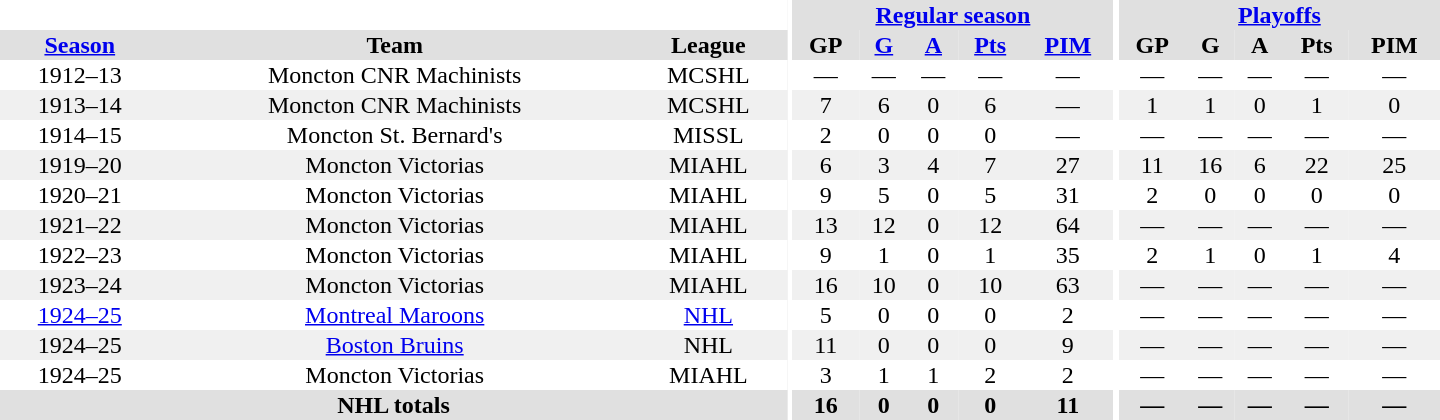<table border="0" cellpadding="1" cellspacing="0" style="text-align:center; width:60em">
<tr bgcolor="#e0e0e0">
<th colspan="3" bgcolor="#ffffff"></th>
<th rowspan="100" bgcolor="#ffffff"></th>
<th colspan="5"><a href='#'>Regular season</a></th>
<th rowspan="100" bgcolor="#ffffff"></th>
<th colspan="5"><a href='#'>Playoffs</a></th>
</tr>
<tr bgcolor="#e0e0e0">
<th><a href='#'>Season</a></th>
<th>Team</th>
<th>League</th>
<th>GP</th>
<th><a href='#'>G</a></th>
<th><a href='#'>A</a></th>
<th><a href='#'>Pts</a></th>
<th><a href='#'>PIM</a></th>
<th>GP</th>
<th>G</th>
<th>A</th>
<th>Pts</th>
<th>PIM</th>
</tr>
<tr>
<td>1912–13</td>
<td>Moncton CNR Machinists</td>
<td>MCSHL</td>
<td>—</td>
<td>—</td>
<td>—</td>
<td>—</td>
<td>—</td>
<td>—</td>
<td>—</td>
<td>—</td>
<td>—</td>
<td>—</td>
</tr>
<tr bgcolor="#f0f0f0">
<td>1913–14</td>
<td>Moncton CNR Machinists</td>
<td>MCSHL</td>
<td>7</td>
<td>6</td>
<td>0</td>
<td>6</td>
<td>—</td>
<td>1</td>
<td>1</td>
<td>0</td>
<td>1</td>
<td>0</td>
</tr>
<tr>
<td>1914–15</td>
<td>Moncton St. Bernard's</td>
<td>MISSL</td>
<td>2</td>
<td>0</td>
<td>0</td>
<td>0</td>
<td>—</td>
<td>—</td>
<td>—</td>
<td>—</td>
<td>—</td>
<td>—</td>
</tr>
<tr bgcolor="#f0f0f0">
<td>1919–20</td>
<td>Moncton Victorias</td>
<td>MIAHL</td>
<td>6</td>
<td>3</td>
<td>4</td>
<td>7</td>
<td>27</td>
<td>11</td>
<td>16</td>
<td>6</td>
<td>22</td>
<td>25</td>
</tr>
<tr>
<td>1920–21</td>
<td>Moncton Victorias</td>
<td>MIAHL</td>
<td>9</td>
<td>5</td>
<td>0</td>
<td>5</td>
<td>31</td>
<td>2</td>
<td>0</td>
<td>0</td>
<td>0</td>
<td>0</td>
</tr>
<tr bgcolor="#f0f0f0">
<td>1921–22</td>
<td>Moncton Victorias</td>
<td>MIAHL</td>
<td>13</td>
<td>12</td>
<td>0</td>
<td>12</td>
<td>64</td>
<td>—</td>
<td>—</td>
<td>—</td>
<td>—</td>
<td>—</td>
</tr>
<tr>
<td>1922–23</td>
<td>Moncton Victorias</td>
<td>MIAHL</td>
<td>9</td>
<td>1</td>
<td>0</td>
<td>1</td>
<td>35</td>
<td>2</td>
<td>1</td>
<td>0</td>
<td>1</td>
<td>4</td>
</tr>
<tr bgcolor="#f0f0f0">
<td>1923–24</td>
<td>Moncton Victorias</td>
<td>MIAHL</td>
<td>16</td>
<td>10</td>
<td>0</td>
<td>10</td>
<td>63</td>
<td>—</td>
<td>—</td>
<td>—</td>
<td>—</td>
<td>—</td>
</tr>
<tr>
<td><a href='#'>1924–25</a></td>
<td><a href='#'>Montreal Maroons</a></td>
<td><a href='#'>NHL</a></td>
<td>5</td>
<td>0</td>
<td>0</td>
<td>0</td>
<td>2</td>
<td>—</td>
<td>—</td>
<td>—</td>
<td>—</td>
<td>—</td>
</tr>
<tr bgcolor="#f0f0f0">
<td>1924–25</td>
<td><a href='#'>Boston Bruins</a></td>
<td>NHL</td>
<td>11</td>
<td>0</td>
<td>0</td>
<td>0</td>
<td>9</td>
<td>—</td>
<td>—</td>
<td>—</td>
<td>—</td>
<td>—</td>
</tr>
<tr>
<td>1924–25</td>
<td>Moncton Victorias</td>
<td>MIAHL</td>
<td>3</td>
<td>1</td>
<td>1</td>
<td>2</td>
<td>2</td>
<td>—</td>
<td>—</td>
<td>—</td>
<td>—</td>
<td>—</td>
</tr>
<tr bgcolor="#e0e0e0">
<th colspan="3">NHL totals</th>
<th>16</th>
<th>0</th>
<th>0</th>
<th>0</th>
<th>11</th>
<th>—</th>
<th>—</th>
<th>—</th>
<th>—</th>
<th>—</th>
</tr>
</table>
